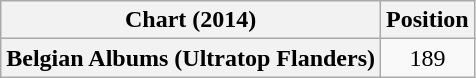<table class="wikitable plainrowheaders" style="text-align:center">
<tr>
<th scope="col">Chart (2014)</th>
<th scope="col">Position</th>
</tr>
<tr>
<th scope="row">Belgian Albums (Ultratop Flanders)</th>
<td>189</td>
</tr>
</table>
